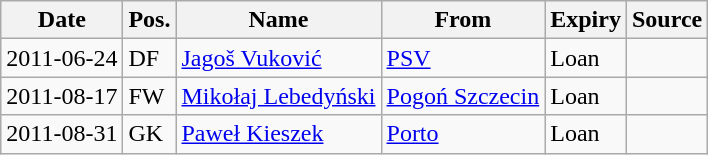<table class="wikitable">
<tr>
<th>Date</th>
<th>Pos.</th>
<th>Name</th>
<th>From</th>
<th>Expiry</th>
<th>Source</th>
</tr>
<tr>
<td>2011-06-24</td>
<td>DF</td>
<td> <a href='#'>Jagoš Vuković</a></td>
<td> <a href='#'>PSV</a></td>
<td>Loan</td>
<td></td>
</tr>
<tr>
<td>2011-08-17</td>
<td>FW</td>
<td> <a href='#'>Mikołaj Lebedyński</a></td>
<td> <a href='#'>Pogoń Szczecin</a></td>
<td>Loan</td>
<td></td>
</tr>
<tr>
<td>2011-08-31</td>
<td>GK</td>
<td> <a href='#'>Paweł Kieszek</a></td>
<td> <a href='#'>Porto</a></td>
<td>Loan</td>
<td></td>
</tr>
</table>
